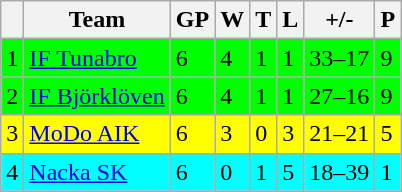<table class="wikitable">
<tr>
<th></th>
<th>Team</th>
<th>GP</th>
<th>W</th>
<th>T</th>
<th>L</th>
<th>+/-</th>
<th>P</th>
</tr>
<tr style="background:#00FF00">
<td>1</td>
<td><a href='#'>IF Tunabro</a></td>
<td>6</td>
<td>4</td>
<td>1</td>
<td>1</td>
<td>33–17</td>
<td>9</td>
</tr>
<tr style="background:#00FF00">
<td>2</td>
<td><a href='#'>IF Björklöven</a></td>
<td>6</td>
<td>4</td>
<td>1</td>
<td>1</td>
<td>27–16</td>
<td>9</td>
</tr>
<tr style="background:#FFFF00">
<td>3</td>
<td><a href='#'>MoDo AIK</a></td>
<td>6</td>
<td>3</td>
<td>0</td>
<td>3</td>
<td>21–21</td>
<td>5</td>
</tr>
<tr style="background:#00FFFF">
<td>4</td>
<td><a href='#'>Nacka SK</a></td>
<td>6</td>
<td>0</td>
<td>1</td>
<td>5</td>
<td>18–39</td>
<td>1</td>
</tr>
</table>
